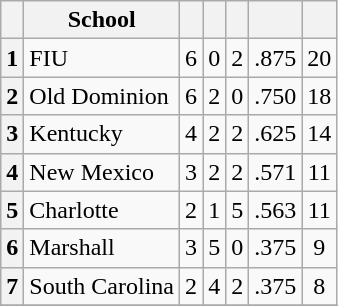<table class="wikitable">
<tr>
<th></th>
<th>School</th>
<th></th>
<th></th>
<th></th>
<th></th>
<th></th>
</tr>
<tr align=center>
<th>1</th>
<td align=left>FIU</td>
<td>6</td>
<td>0</td>
<td>2</td>
<td>.875</td>
<td>20</td>
</tr>
<tr align=center>
<th>2</th>
<td align=left>Old Dominion</td>
<td>6</td>
<td>2</td>
<td>0</td>
<td>.750</td>
<td>18</td>
</tr>
<tr align=center>
<th>3</th>
<td align=left>Kentucky</td>
<td>4</td>
<td>2</td>
<td>2</td>
<td>.625</td>
<td>14</td>
</tr>
<tr align=center>
<th>4</th>
<td align=left>New Mexico</td>
<td>3</td>
<td>2</td>
<td>2</td>
<td>.571</td>
<td>11</td>
</tr>
<tr align=center>
<th>5</th>
<td align=left>Charlotte</td>
<td>2</td>
<td>1</td>
<td>5</td>
<td>.563</td>
<td>11</td>
</tr>
<tr align=center>
<th>6</th>
<td align=left>Marshall</td>
<td>3</td>
<td>5</td>
<td>0</td>
<td>.375</td>
<td>9</td>
</tr>
<tr align=center>
<th>7</th>
<td align=left>South Carolina</td>
<td>2</td>
<td>4</td>
<td>2</td>
<td>.375</td>
<td>8</td>
</tr>
<tr>
</tr>
</table>
